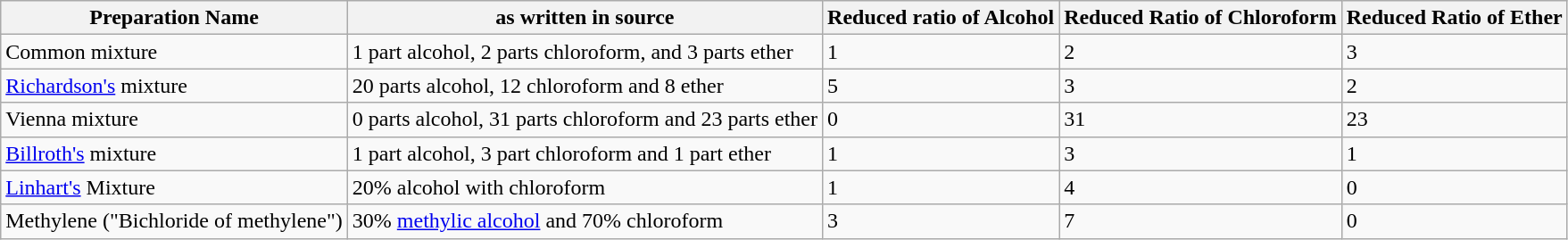<table class="wikitable sortable">
<tr>
<th>Preparation Name</th>
<th>as written in source</th>
<th>Reduced ratio of Alcohol</th>
<th>Reduced Ratio of Chloroform</th>
<th>Reduced Ratio of Ether</th>
</tr>
<tr>
<td>Common mixture</td>
<td>1 part alcohol, 2 parts chloroform, and 3 parts ether</td>
<td>1</td>
<td>2</td>
<td>3</td>
</tr>
<tr>
<td><a href='#'>Richardson's</a> mixture</td>
<td>20 parts alcohol, 12 chloroform and 8 ether</td>
<td>5</td>
<td>3</td>
<td>2</td>
</tr>
<tr>
<td>Vienna mixture</td>
<td>0 parts alcohol,  31 parts chloroform and 23 parts ether</td>
<td>0</td>
<td>31</td>
<td>23</td>
</tr>
<tr>
<td><a href='#'>Billroth's</a> mixture</td>
<td>1 part alcohol, 3 part chloroform and 1 part ether</td>
<td>1</td>
<td>3</td>
<td>1</td>
</tr>
<tr>
<td><a href='#'>Linhart's</a> Mixture</td>
<td>20% alcohol with chloroform</td>
<td>1</td>
<td>4</td>
<td>0</td>
</tr>
<tr>
<td>Methylene ("Bichloride of methylene")</td>
<td>30% <a href='#'>methylic alcohol</a> and 70% chloroform</td>
<td>3</td>
<td>7</td>
<td>0</td>
</tr>
</table>
